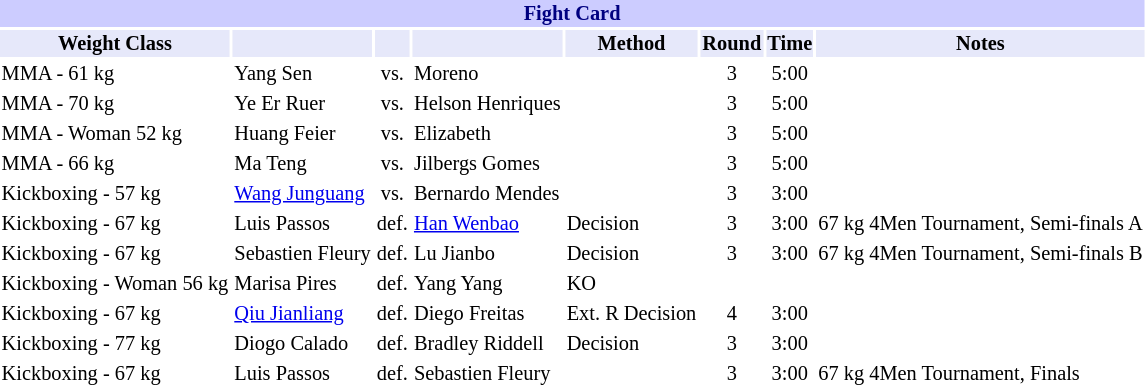<table class="toccolours" style="font-size: 85%;">
<tr>
<th colspan="8" style="background-color: #ccf; color: #000080; text-align: center;"><strong>Fight Card</strong></th>
</tr>
<tr>
<th colspan="1" style="background-color: #E6E8FA; color: #000000; text-align: center;">Weight Class</th>
<th colspan="1" style="background-color: #E6E8FA; color: #000000; text-align: center;"></th>
<th colspan="1" style="background-color: #E6E8FA; color: #000000; text-align: center;"></th>
<th colspan="1" style="background-color: #E6E8FA; color: #000000; text-align: center;"></th>
<th colspan="1" style="background-color: #E6E8FA; color: #000000; text-align: center;">Method</th>
<th colspan="1" style="background-color: #E6E8FA; color: #000000; text-align: center;">Round</th>
<th colspan="1" style="background-color: #E6E8FA; color: #000000; text-align: center;">Time</th>
<th colspan="1" style="background-color: #E6E8FA; color: #000000; text-align: center;">Notes</th>
</tr>
<tr>
<td>MMA - 61 kg</td>
<td> Yang Sen</td>
<td align=center>vs.</td>
<td> Moreno</td>
<td></td>
<td align=center>3</td>
<td align=center>5:00</td>
<td></td>
</tr>
<tr>
<td>MMA - 70 kg</td>
<td> Ye Er Ruer</td>
<td align=center>vs.</td>
<td> Helson Henriques</td>
<td></td>
<td align=center>3</td>
<td align=center>5:00</td>
<td></td>
</tr>
<tr>
<td>MMA - Woman 52 kg</td>
<td> Huang Feier</td>
<td align=center>vs.</td>
<td> Elizabeth</td>
<td></td>
<td align=center>3</td>
<td align=center>5:00</td>
<td></td>
</tr>
<tr>
<td>MMA - 66 kg</td>
<td> Ma Teng</td>
<td align=center>vs.</td>
<td> Jilbergs Gomes</td>
<td></td>
<td align=center>3</td>
<td align=center>5:00</td>
<td></td>
</tr>
<tr>
<td>Kickboxing - 57 kg</td>
<td> <a href='#'>Wang Junguang</a></td>
<td align=center>vs.</td>
<td> Bernardo Mendes</td>
<td></td>
<td align=center>3</td>
<td align=center>3:00</td>
<td></td>
</tr>
<tr>
<td>Kickboxing - 67 kg</td>
<td> Luis Passos</td>
<td align=center>def.</td>
<td> <a href='#'>Han Wenbao</a></td>
<td>Decision</td>
<td align=center>3</td>
<td align=center>3:00</td>
<td>67 kg 4Men Tournament, Semi-finals A</td>
</tr>
<tr>
<td>Kickboxing - 67 kg</td>
<td> Sebastien Fleury</td>
<td align=center>def.</td>
<td> Lu Jianbo</td>
<td>Decision</td>
<td align=center>3</td>
<td align=center>3:00</td>
<td>67 kg 4Men Tournament, Semi-finals B</td>
</tr>
<tr>
<td>Kickboxing - Woman 56 kg</td>
<td> Marisa Pires</td>
<td align=center>def.</td>
<td> Yang Yang</td>
<td>KO</td>
<td align=center></td>
<td align=center></td>
<td></td>
</tr>
<tr>
<td>Kickboxing - 67 kg</td>
<td> <a href='#'>Qiu Jianliang</a></td>
<td align=center>def.</td>
<td> Diego Freitas</td>
<td>Ext. R Decision</td>
<td align=center>4</td>
<td align=center>3:00</td>
<td></td>
</tr>
<tr>
<td>Kickboxing - 77 kg</td>
<td> Diogo Calado</td>
<td align=center>def.</td>
<td> Bradley Riddell</td>
<td>Decision</td>
<td align=center>3</td>
<td align=center>3:00</td>
<td></td>
</tr>
<tr>
<td>Kickboxing - 67 kg</td>
<td> Luis Passos</td>
<td align=center>def.</td>
<td> Sebastien Fleury</td>
<td></td>
<td align=center>3</td>
<td align=center>3:00</td>
<td>67 kg 4Men Tournament, Finals</td>
</tr>
<tr>
</tr>
</table>
